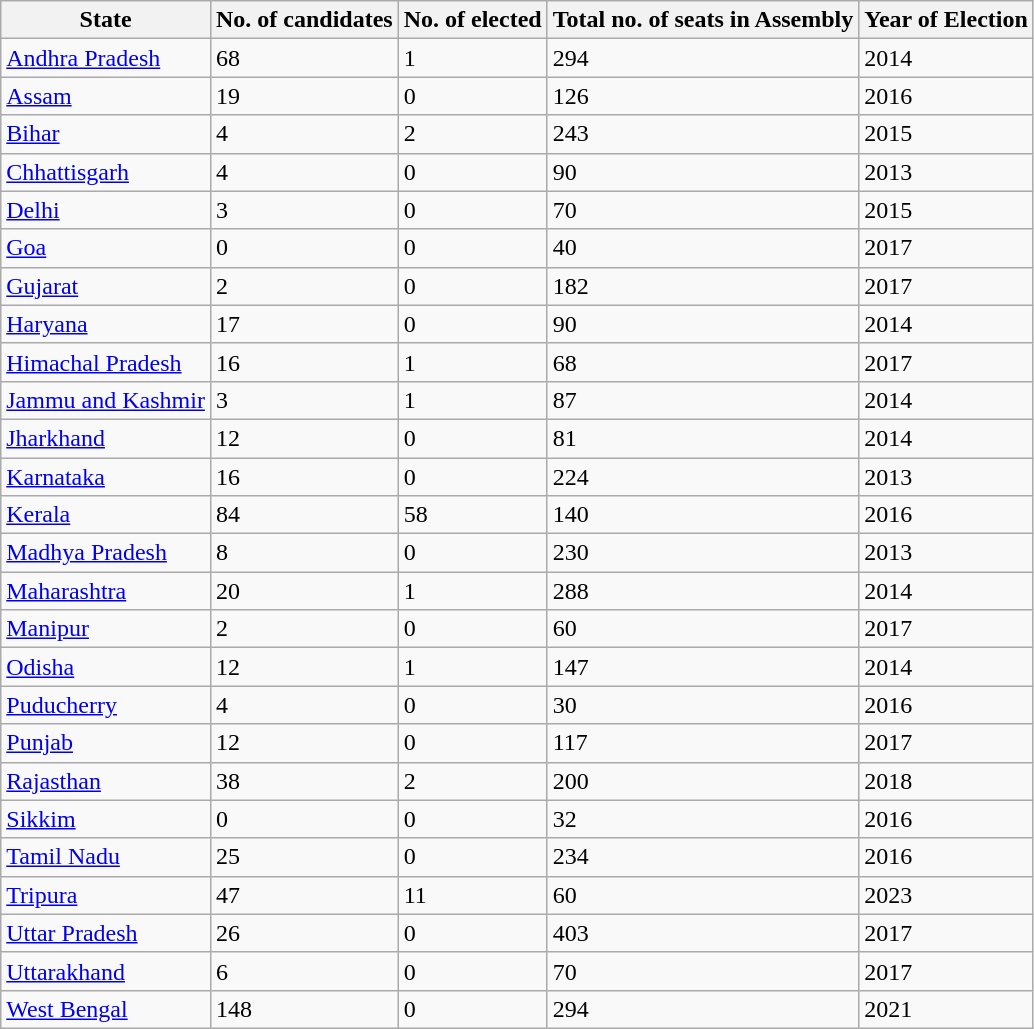<table class="wikitable">
<tr>
<th>State</th>
<th>No. of candidates</th>
<th>No. of elected</th>
<th>Total no. of seats in Assembly</th>
<th>Year of Election</th>
</tr>
<tr>
<td><a href='#'>Andhra Pradesh</a></td>
<td>68</td>
<td>1</td>
<td>294</td>
<td>2014</td>
</tr>
<tr>
<td><a href='#'>Assam</a></td>
<td>19</td>
<td>0</td>
<td>126</td>
<td>2016</td>
</tr>
<tr>
<td><a href='#'>Bihar</a></td>
<td>4</td>
<td>2</td>
<td>243</td>
<td>2015</td>
</tr>
<tr>
<td><a href='#'>Chhattisgarh</a></td>
<td>4</td>
<td>0</td>
<td>90</td>
<td>2013</td>
</tr>
<tr>
<td><a href='#'>Delhi</a></td>
<td>3</td>
<td>0</td>
<td>70</td>
<td>2015</td>
</tr>
<tr>
<td><a href='#'>Goa</a></td>
<td>0</td>
<td>0</td>
<td>40</td>
<td>2017</td>
</tr>
<tr>
<td><a href='#'>Gujarat</a></td>
<td>2</td>
<td>0</td>
<td>182</td>
<td>2017</td>
</tr>
<tr>
<td><a href='#'>Haryana</a></td>
<td>17</td>
<td>0</td>
<td>90</td>
<td>2014</td>
</tr>
<tr>
<td><a href='#'>Himachal Pradesh</a></td>
<td>16</td>
<td>1</td>
<td>68</td>
<td>2017</td>
</tr>
<tr>
<td><a href='#'>Jammu and Kashmir</a></td>
<td>3</td>
<td>1</td>
<td>87</td>
<td>2014</td>
</tr>
<tr>
<td><a href='#'>Jharkhand</a></td>
<td>12</td>
<td>0</td>
<td>81</td>
<td>2014</td>
</tr>
<tr>
<td><a href='#'>Karnataka</a></td>
<td>16</td>
<td>0</td>
<td>224</td>
<td>2013</td>
</tr>
<tr>
<td><a href='#'>Kerala</a></td>
<td>84</td>
<td>58</td>
<td>140</td>
<td>2016</td>
</tr>
<tr>
<td><a href='#'>Madhya Pradesh</a></td>
<td>8</td>
<td>0</td>
<td>230</td>
<td>2013</td>
</tr>
<tr>
<td><a href='#'>Maharashtra</a></td>
<td>20</td>
<td>1</td>
<td>288</td>
<td>2014</td>
</tr>
<tr>
<td><a href='#'>Manipur</a></td>
<td>2</td>
<td>0</td>
<td>60</td>
<td>2017</td>
</tr>
<tr>
<td><a href='#'>Odisha</a></td>
<td>12</td>
<td>1</td>
<td>147</td>
<td>2014</td>
</tr>
<tr>
<td><a href='#'>Puducherry</a></td>
<td>4</td>
<td>0</td>
<td>30</td>
<td>2016</td>
</tr>
<tr>
<td><a href='#'>Punjab</a></td>
<td>12</td>
<td>0</td>
<td>117</td>
<td>2017</td>
</tr>
<tr>
<td><a href='#'>Rajasthan</a></td>
<td>38</td>
<td>2</td>
<td>200</td>
<td>2018</td>
</tr>
<tr>
<td><a href='#'>Sikkim</a></td>
<td>0</td>
<td>0</td>
<td>32</td>
<td>2016</td>
</tr>
<tr>
<td><a href='#'>Tamil Nadu</a></td>
<td>25</td>
<td>0</td>
<td>234</td>
<td>2016</td>
</tr>
<tr>
<td><a href='#'>Tripura</a></td>
<td>47</td>
<td>11</td>
<td>60</td>
<td>2023</td>
</tr>
<tr>
<td><a href='#'>Uttar Pradesh</a></td>
<td>26</td>
<td>0</td>
<td>403</td>
<td>2017</td>
</tr>
<tr>
<td><a href='#'>Uttarakhand</a></td>
<td>6</td>
<td>0</td>
<td>70</td>
<td>2017</td>
</tr>
<tr>
<td><a href='#'>West Bengal</a></td>
<td>148</td>
<td>0</td>
<td>294</td>
<td>2021</td>
</tr>
</table>
